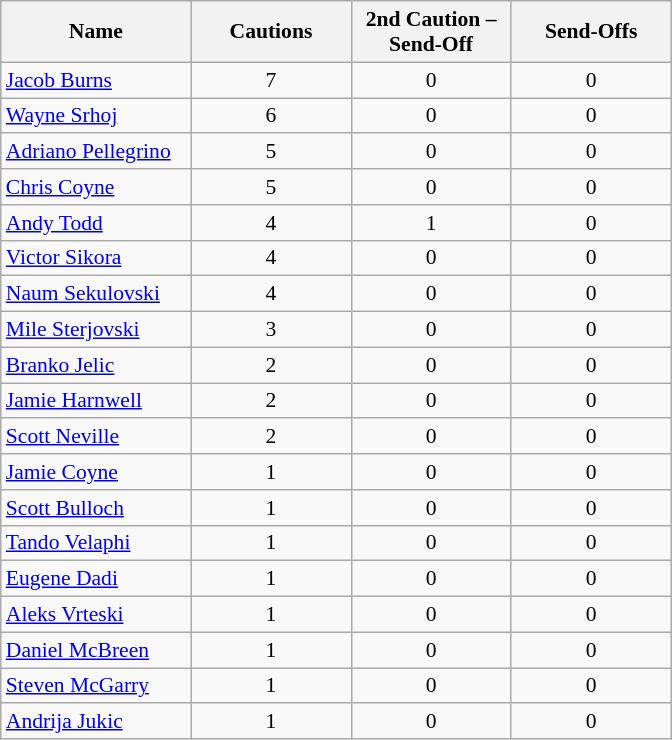<table class="wikitable sortable" style="text-align:center; font-size:90%">
<tr>
<th width=120>Name</th>
<th width=100>Cautions </th>
<th width=100>2nd Caution – Send-Off </th>
<th width=100>Send-Offs </th>
</tr>
<tr>
<td style="text-align:left;"> <a href='#'>Jacob Burns</a></td>
<td>7</td>
<td>0</td>
<td>0</td>
</tr>
<tr>
<td style="text-align:left;"> <a href='#'>Wayne Srhoj</a></td>
<td>6</td>
<td>0</td>
<td>0</td>
</tr>
<tr>
<td style="text-align:left;"> <a href='#'>Adriano Pellegrino</a></td>
<td>5</td>
<td>0</td>
<td>0</td>
</tr>
<tr>
<td style="text-align:left;"> <a href='#'>Chris Coyne</a></td>
<td>5</td>
<td>0</td>
<td>0</td>
</tr>
<tr>
<td style="text-align:left;"> <a href='#'>Andy Todd</a></td>
<td>4</td>
<td>1</td>
<td>0</td>
</tr>
<tr>
<td style="text-align:left;"> <a href='#'>Victor Sikora</a></td>
<td>4</td>
<td>0</td>
<td>0</td>
</tr>
<tr>
<td style="text-align:left;"> <a href='#'>Naum Sekulovski</a></td>
<td>4</td>
<td>0</td>
<td>0</td>
</tr>
<tr>
<td style="text-align:left;"> <a href='#'>Mile Sterjovski</a></td>
<td>3</td>
<td>0</td>
<td>0</td>
</tr>
<tr>
<td style="text-align:left;"> <a href='#'>Branko Jelic</a></td>
<td>2</td>
<td>0</td>
<td>0</td>
</tr>
<tr>
<td style="text-align:left;"> <a href='#'>Jamie Harnwell</a></td>
<td>2</td>
<td>0</td>
<td>0</td>
</tr>
<tr>
<td style="text-align:left;"> <a href='#'>Scott Neville</a></td>
<td>2</td>
<td>0</td>
<td>0</td>
</tr>
<tr>
<td style="text-align:left;"> <a href='#'>Jamie Coyne</a></td>
<td>1</td>
<td>0</td>
<td>0</td>
</tr>
<tr>
<td style="text-align:left;"> <a href='#'>Scott Bulloch</a></td>
<td>1</td>
<td>0</td>
<td>0</td>
</tr>
<tr>
<td style="text-align:left;"> <a href='#'>Tando Velaphi</a></td>
<td>1</td>
<td>0</td>
<td>0</td>
</tr>
<tr>
<td style="text-align:left;"> <a href='#'>Eugene Dadi</a></td>
<td>1</td>
<td>0</td>
<td>0</td>
</tr>
<tr>
<td style="text-align:left;"> <a href='#'>Aleks Vrteski</a></td>
<td>1</td>
<td>0</td>
<td>0</td>
</tr>
<tr>
<td style="text-align:left;"> <a href='#'>Daniel McBreen</a></td>
<td>1</td>
<td>0</td>
<td>0</td>
</tr>
<tr>
<td style="text-align:left;"> <a href='#'>Steven McGarry</a></td>
<td>1</td>
<td>0</td>
<td>0</td>
</tr>
<tr>
<td style="text-align:left;"> <a href='#'>Andrija Jukic</a></td>
<td>1</td>
<td>0</td>
<td>0</td>
</tr>
</table>
